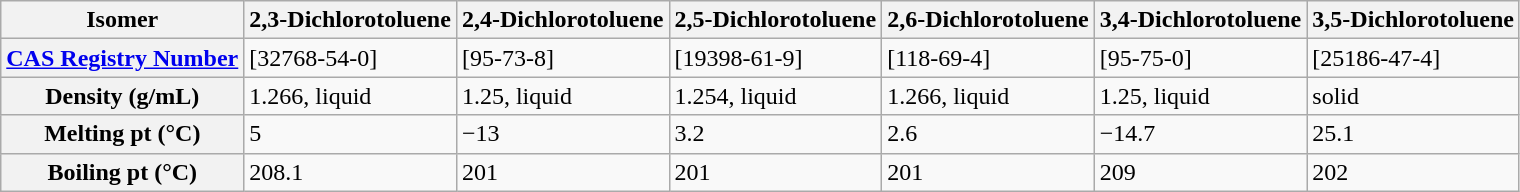<table class="wikitable">
<tr>
<th>Isomer</th>
<th>2,3-Dichlorotoluene</th>
<th>2,4-Dichlorotoluene</th>
<th>2,5-Dichlorotoluene</th>
<th>2,6-Dichlorotoluene</th>
<th>3,4-Dichlorotoluene</th>
<th>3,5-Dichlorotoluene</th>
</tr>
<tr>
<th><a href='#'>CAS Registry Number</a></th>
<td>[32768-54-0]</td>
<td>[95-73-8]</td>
<td>[19398-61-9]</td>
<td>[118-69-4]</td>
<td>[95-75-0]</td>
<td>[25186-47-4]</td>
</tr>
<tr>
<th>Density (g/mL)</th>
<td>1.266, liquid</td>
<td>1.25, liquid</td>
<td>1.254, liquid</td>
<td>1.266, liquid</td>
<td>1.25, liquid</td>
<td>solid</td>
</tr>
<tr>
<th>Melting pt (°C)</th>
<td>5</td>
<td>−13</td>
<td>3.2</td>
<td>2.6</td>
<td>−14.7</td>
<td>25.1</td>
</tr>
<tr>
<th>Boiling pt (°C)</th>
<td>208.1</td>
<td>201</td>
<td>201</td>
<td>201</td>
<td>209</td>
<td>202</td>
</tr>
</table>
